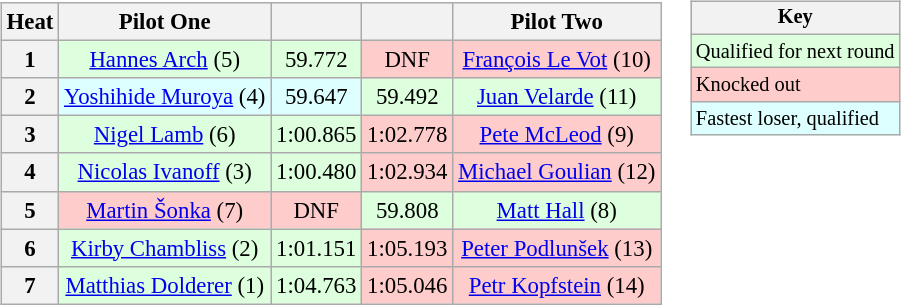<table>
<tr>
<td><br><table class="wikitable" style="font-size:95%; text-align:center">
<tr>
<th>Heat</th>
<th>Pilot One</th>
<th></th>
<th></th>
<th>Pilot Two</th>
</tr>
<tr>
<th>1</th>
<td style="background:#ddffdd;"> <a href='#'>Hannes Arch</a> (5)</td>
<td style="background:#ddffdd;">59.772</td>
<td style="background:#ffcccc;">DNF</td>
<td style="background:#ffcccc;"> <a href='#'>François Le Vot</a> (10)</td>
</tr>
<tr>
<th>2</th>
<td style="background:#ddffff;"> <a href='#'>Yoshihide Muroya</a> (4)</td>
<td style="background:#ddffff;">59.647</td>
<td style="background:#ddffdd;">59.492</td>
<td style="background:#ddffdd;"> <a href='#'>Juan Velarde</a> (11)</td>
</tr>
<tr>
<th>3</th>
<td style="background:#ddffdd;"> <a href='#'>Nigel Lamb</a> (6)</td>
<td style="background:#ddffdd;">1:00.865</td>
<td style="background:#ffcccc;">1:02.778</td>
<td style="background:#ffcccc;"> <a href='#'>Pete McLeod</a> (9)</td>
</tr>
<tr>
<th>4</th>
<td style="background:#ddffdd;"> <a href='#'>Nicolas Ivanoff</a> (3)</td>
<td style="background:#ddffdd;">1:00.480</td>
<td style="background:#ffcccc;">1:02.934</td>
<td style="background:#ffcccc;"> <a href='#'>Michael Goulian</a> (12)</td>
</tr>
<tr>
<th>5</th>
<td style="background:#ffcccc;"> <a href='#'>Martin Šonka</a> (7)</td>
<td style="background:#ffcccc;">DNF</td>
<td style="background:#ddffdd;">59.808</td>
<td style="background:#ddffdd;"> <a href='#'>Matt Hall</a> (8)</td>
</tr>
<tr>
<th>6</th>
<td style="background:#ddffdd;"> <a href='#'>Kirby Chambliss</a> (2)</td>
<td style="background:#ddffdd;">1:01.151</td>
<td style="background:#ffcccc;">1:05.193</td>
<td style="background:#ffcccc;"> <a href='#'>Peter Podlunšek</a> (13)</td>
</tr>
<tr>
<th>7</th>
<td style="background:#ddffdd;"> <a href='#'>Matthias Dolderer</a> (1)</td>
<td style="background:#ddffdd;">1:04.763</td>
<td style="background:#ffcccc;">1:05.046</td>
<td style="background:#ffcccc;"> <a href='#'>Petr Kopfstein</a> (14)</td>
</tr>
</table>
</td>
<td valign="top"><br><table class="wikitable" style="font-size: 85%;">
<tr>
<th colspan=2>Key</th>
</tr>
<tr style="background:#ddffdd;">
<td>Qualified for next round</td>
</tr>
<tr style="background:#ffcccc;">
<td>Knocked out</td>
</tr>
<tr style="background:#ddffff;">
<td>Fastest loser, qualified</td>
</tr>
</table>
</td>
</tr>
</table>
